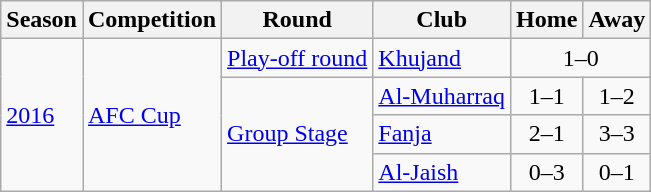<table class="wikitable">
<tr>
<th>Season</th>
<th>Competition</th>
<th>Round</th>
<th>Club</th>
<th>Home</th>
<th>Away</th>
</tr>
<tr>
<td rowspan="4"><a href='#'>2016</a></td>
<td rowspan="4"><a href='#'>AFC Cup</a></td>
<td><a href='#'>Play-off round</a></td>
<td> <a href='#'>Khujand</a></td>
<td colspan=4; style="text-align:center;">1–0</td>
</tr>
<tr>
<td rowspan="3"><a href='#'>Group Stage</a></td>
<td> <a href='#'>Al-Muharraq</a></td>
<td align=center>1–1</td>
<td align=center>1–2</td>
</tr>
<tr>
<td> <a href='#'>Fanja</a></td>
<td align=center>2–1</td>
<td align=center>3–3</td>
</tr>
<tr>
<td> <a href='#'>Al-Jaish</a></td>
<td align=center>0–3</td>
<td align=center>0–1</td>
</tr>
</table>
